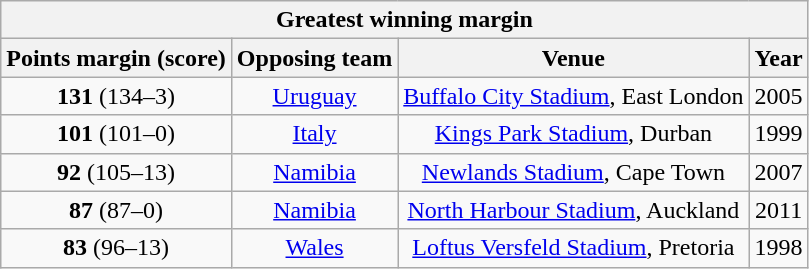<table class="wikitable" style="text-align:center; font-size:100%">
<tr>
<th colspan=4>Greatest winning margin</th>
</tr>
<tr>
<th>Points margin (score)</th>
<th !>Opposing team</th>
<th !>Venue</th>
<th !>Year</th>
</tr>
<tr>
<td><strong>131</strong> (134–3)</td>
<td><a href='#'>Uruguay</a></td>
<td><a href='#'>Buffalo City Stadium</a>, East London</td>
<td>2005</td>
</tr>
<tr>
<td><strong>101</strong> (101–0)</td>
<td><a href='#'>Italy</a></td>
<td><a href='#'>Kings Park Stadium</a>, Durban</td>
<td>1999</td>
</tr>
<tr>
<td><strong>92</strong> (105–13)</td>
<td><a href='#'>Namibia</a></td>
<td><a href='#'>Newlands Stadium</a>, Cape Town</td>
<td>2007</td>
</tr>
<tr>
<td><strong>87</strong> (87–0)</td>
<td><a href='#'>Namibia</a></td>
<td><a href='#'>North Harbour Stadium</a>, Auckland</td>
<td>2011</td>
</tr>
<tr>
<td><strong>83</strong> (96–13)</td>
<td><a href='#'>Wales</a></td>
<td><a href='#'>Loftus Versfeld Stadium</a>, Pretoria</td>
<td>1998</td>
</tr>
</table>
